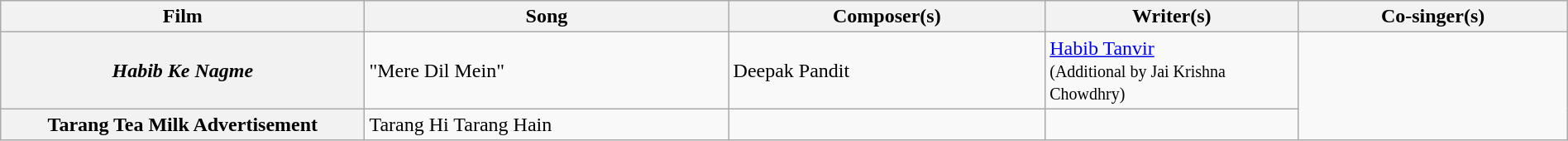<table class="wikitable plainrowheaders" width="100%" textcolor:#000;">
<tr>
<th scope="col" width=23%><strong>Film</strong></th>
<th scope="col" width=23%><strong>Song</strong></th>
<th scope="col" width=20%><strong>Composer(s)</strong></th>
<th scope="col" width=16%><strong>Writer(s)</strong></th>
<th scope="col" width=17%><strong>Co-singer(s)</strong></th>
</tr>
<tr>
<th scope="row"><em>Habib Ke Nagme</em></th>
<td>"Mere Dil Mein"</td>
<td>Deepak Pandit</td>
<td><a href='#'>Habib Tanvir</a><br><small>(Additional by Jai Krishna Chowdhry)</small></td>
</tr>
<tr>
<th scope="row">Tarang Tea Milk Advertisement</th>
<td>Tarang Hi Tarang Hain</td>
<td></td>
<td></td>
</tr>
</table>
